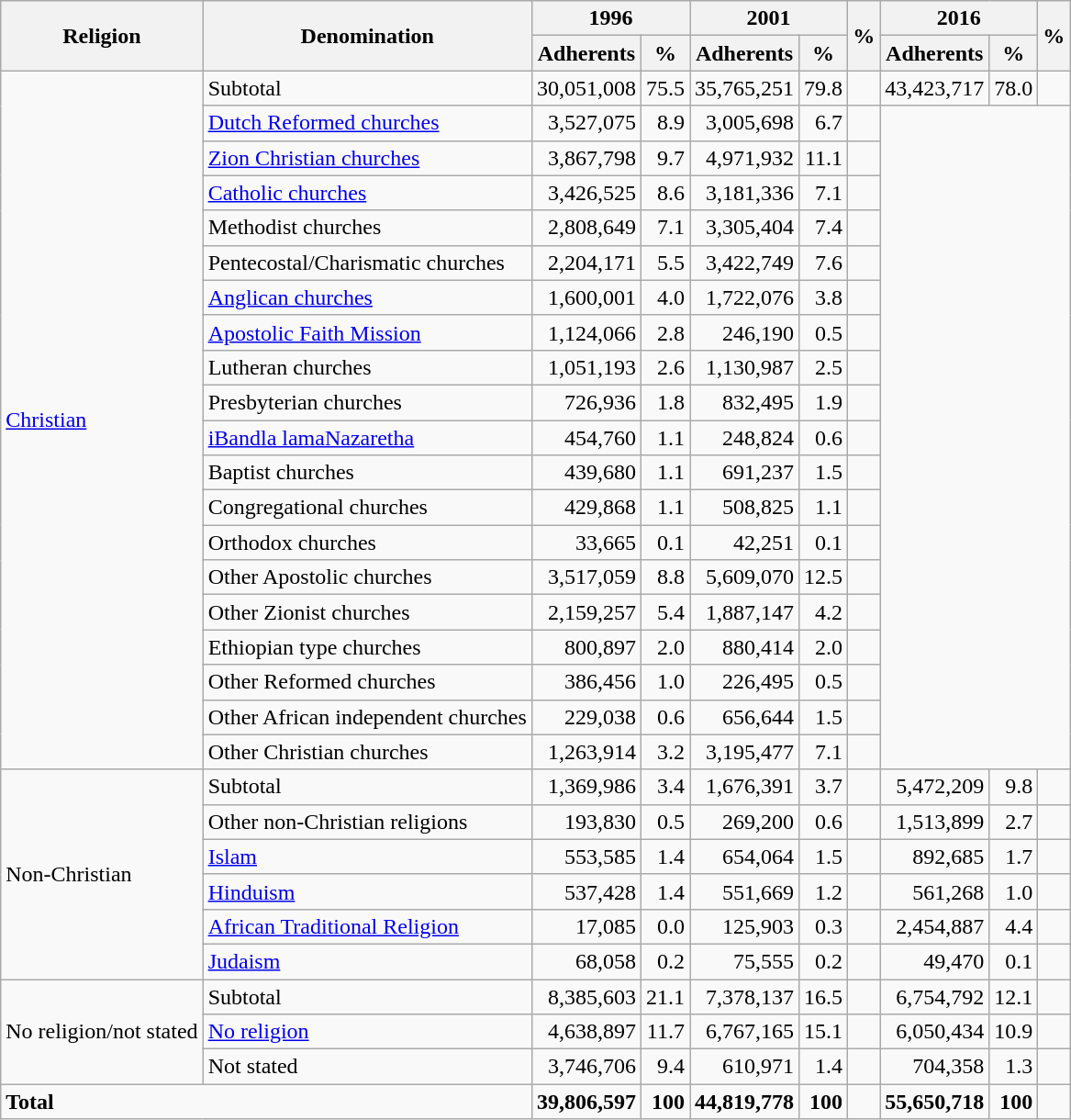<table class="wikitable sortable">
<tr>
<th rowspan="2">Religion</th>
<th rowspan="2">Denomination</th>
<th colspan="2">1996</th>
<th colspan="2">2001</th>
<th rowspan="2">%</th>
<th colspan="2">2016</th>
<th rowspan="2">%</th>
</tr>
<tr>
<th>Adherents</th>
<th>%</th>
<th>Adherents</th>
<th>%</th>
<th>Adherents</th>
<th>%</th>
</tr>
<tr>
<td rowspan="20" data-sort-value="Christian0"><a href='#'>Christian</a></td>
<td>Subtotal</td>
<td align="right">30,051,008</td>
<td align="right">75.5</td>
<td align="right">35,765,251</td>
<td align="right">79.8</td>
<td></td>
<td align="right">43,423,717</td>
<td align="right">78.0</td>
<td></td>
</tr>
<tr>
<td><a href='#'>Dutch Reformed churches</a></td>
<td align="right">3,527,075</td>
<td align="right">8.9</td>
<td align="right">3,005,698</td>
<td align="right">6.7</td>
<td></td>
</tr>
<tr>
<td><a href='#'>Zion Christian churches</a></td>
<td align="right">3,867,798</td>
<td align="right">9.7</td>
<td align="right">4,971,932</td>
<td align="right">11.1</td>
<td></td>
</tr>
<tr>
<td><a href='#'>Catholic churches</a></td>
<td align="right">3,426,525</td>
<td align="right">8.6</td>
<td align="right">3,181,336</td>
<td align="right">7.1</td>
<td></td>
</tr>
<tr>
<td>Methodist churches</td>
<td align="right">2,808,649</td>
<td align="right">7.1</td>
<td align="right">3,305,404</td>
<td align="right">7.4</td>
<td></td>
</tr>
<tr>
<td>Pentecostal/Charismatic churches</td>
<td align="right">2,204,171</td>
<td align="right">5.5</td>
<td align="right">3,422,749</td>
<td align="right">7.6</td>
<td></td>
</tr>
<tr>
<td><a href='#'>Anglican churches</a></td>
<td align="right">1,600,001</td>
<td align="right">4.0</td>
<td align="right">1,722,076</td>
<td align="right">3.8</td>
<td></td>
</tr>
<tr>
<td><a href='#'>Apostolic Faith Mission</a></td>
<td align="right">1,124,066</td>
<td align="right">2.8</td>
<td align="right">246,190</td>
<td align="right">0.5</td>
<td></td>
</tr>
<tr>
<td>Lutheran churches</td>
<td align="right">1,051,193</td>
<td align="right">2.6</td>
<td align="right">1,130,987</td>
<td align="right">2.5</td>
<td></td>
</tr>
<tr>
<td>Presbyterian churches</td>
<td align="right">726,936</td>
<td align="right">1.8</td>
<td align="right">832,495</td>
<td align="right">1.9</td>
<td></td>
</tr>
<tr>
<td><a href='#'>iBandla lamaNazaretha</a></td>
<td align="right">454,760</td>
<td align="right">1.1</td>
<td align="right">248,824</td>
<td align="right">0.6</td>
<td></td>
</tr>
<tr>
<td>Baptist churches</td>
<td align="right">439,680</td>
<td align="right">1.1</td>
<td align="right">691,237</td>
<td align="right">1.5</td>
<td></td>
</tr>
<tr>
<td>Congregational churches</td>
<td align="right">429,868</td>
<td align="right">1.1</td>
<td align="right">508,825</td>
<td align="right">1.1</td>
<td></td>
</tr>
<tr>
<td>Orthodox churches</td>
<td align="right">33,665</td>
<td align="right">0.1</td>
<td align="right">42,251</td>
<td align="right">0.1</td>
<td></td>
</tr>
<tr>
<td>Other Apostolic churches</td>
<td align="right">3,517,059</td>
<td align="right">8.8</td>
<td align="right">5,609,070</td>
<td align="right">12.5</td>
<td></td>
</tr>
<tr>
<td>Other Zionist churches</td>
<td align="right">2,159,257</td>
<td align="right">5.4</td>
<td align="right">1,887,147</td>
<td align="right">4.2</td>
<td></td>
</tr>
<tr>
<td>Ethiopian type churches</td>
<td align="right">800,897</td>
<td align="right">2.0</td>
<td align="right">880,414</td>
<td align="right">2.0</td>
<td></td>
</tr>
<tr>
<td>Other Reformed churches</td>
<td align="right">386,456</td>
<td align="right">1.0</td>
<td align="right">226,495</td>
<td align="right">0.5</td>
<td></td>
</tr>
<tr>
<td>Other African independent churches</td>
<td align="right">229,038</td>
<td align="right">0.6</td>
<td align="right">656,644</td>
<td align="right">1.5</td>
<td></td>
</tr>
<tr>
<td>Other Christian churches</td>
<td align="right">1,263,914</td>
<td align="right">3.2</td>
<td align="right">3,195,477</td>
<td align="right">7.1</td>
<td></td>
</tr>
<tr>
<td rowspan="6" data-sort-value="Other0">Non-Christian</td>
<td>Subtotal</td>
<td align="right">1,369,986</td>
<td align="right">3.4</td>
<td align="right">1,676,391</td>
<td align="right">3.7</td>
<td></td>
<td align="right">5,472,209</td>
<td align="right">9.8</td>
<td></td>
</tr>
<tr>
<td>Other non-Christian religions</td>
<td align="right">193,830</td>
<td align="right">0.5</td>
<td align="right">269,200</td>
<td align="right">0.6</td>
<td></td>
<td align="right">1,513,899</td>
<td align="right">2.7</td>
<td></td>
</tr>
<tr>
<td><a href='#'>Islam</a></td>
<td align="right">553,585</td>
<td align="right">1.4</td>
<td align="right">654,064</td>
<td align="right">1.5</td>
<td></td>
<td align="right">892,685</td>
<td align="right">1.7</td>
<td></td>
</tr>
<tr>
<td><a href='#'>Hinduism</a></td>
<td align="right">537,428</td>
<td align="right">1.4</td>
<td align="right">551,669</td>
<td align="right">1.2</td>
<td></td>
<td align="right">561,268</td>
<td align="right">1.0</td>
<td></td>
</tr>
<tr>
<td><a href='#'>African Traditional Religion</a></td>
<td align="right">17,085</td>
<td align="right">0.0</td>
<td align="right">125,903</td>
<td align="right">0.3</td>
<td></td>
<td align="right">2,454,887</td>
<td align="right">4.4</td>
<td></td>
</tr>
<tr>
<td><a href='#'>Judaism</a></td>
<td align="right">68,058</td>
<td align="right">0.2</td>
<td align="right">75,555</td>
<td align="right">0.2</td>
<td></td>
<td align="right">49,470</td>
<td align="right">0.1</td>
<td></td>
</tr>
<tr>
<td rowspan="3" data-sort-value="None0)">No religion/not stated</td>
<td>Subtotal</td>
<td align="right">8,385,603</td>
<td align="right">21.1</td>
<td align="right">7,378,137</td>
<td align="right">16.5</td>
<td></td>
<td align="right">6,754,792</td>
<td align="right">12.1</td>
<td></td>
</tr>
<tr>
<td><a href='#'>No religion</a></td>
<td align="right">4,638,897</td>
<td align="right">11.7</td>
<td align="right">6,767,165</td>
<td align="right">15.1</td>
<td></td>
<td align="right">6,050,434</td>
<td align="right">10.9</td>
<td></td>
</tr>
<tr>
<td>Not stated</td>
<td align="right">3,746,706</td>
<td align="right">9.4</td>
<td align="right">610,971</td>
<td align="right">1.4</td>
<td></td>
<td align="right">704,358</td>
<td align="right">1.3</td>
<td></td>
</tr>
<tr class="sortbottom">
<td colspan="2"><strong>Total</strong></td>
<td align="right"><strong>39,806,597</strong></td>
<td align="right"><strong>100</strong></td>
<td align="right"><strong>44,819,778</strong></td>
<td align="right"><strong>100</strong></td>
<td></td>
<td align="right"><strong>55,650,718</strong></td>
<td align="right"><strong>100</strong></td>
<td></td>
</tr>
</table>
